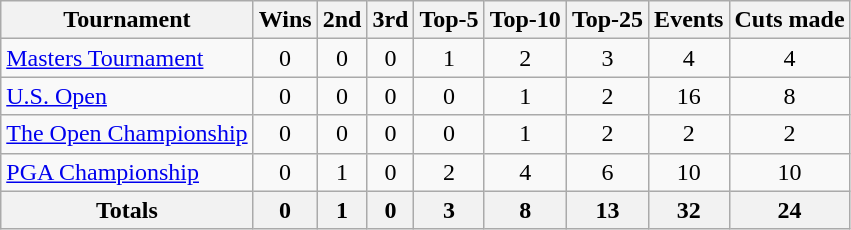<table class=wikitable style=text-align:center>
<tr>
<th>Tournament</th>
<th>Wins</th>
<th>2nd</th>
<th>3rd</th>
<th>Top-5</th>
<th>Top-10</th>
<th>Top-25</th>
<th>Events</th>
<th>Cuts made</th>
</tr>
<tr>
<td align=left><a href='#'>Masters Tournament</a></td>
<td>0</td>
<td>0</td>
<td>0</td>
<td>1</td>
<td>2</td>
<td>3</td>
<td>4</td>
<td>4</td>
</tr>
<tr>
<td align=left><a href='#'>U.S. Open</a></td>
<td>0</td>
<td>0</td>
<td>0</td>
<td>0</td>
<td>1</td>
<td>2</td>
<td>16</td>
<td>8</td>
</tr>
<tr>
<td align=left><a href='#'>The Open Championship</a></td>
<td>0</td>
<td>0</td>
<td>0</td>
<td>0</td>
<td>1</td>
<td>2</td>
<td>2</td>
<td>2</td>
</tr>
<tr>
<td align=left><a href='#'>PGA Championship</a></td>
<td>0</td>
<td>1</td>
<td>0</td>
<td>2</td>
<td>4</td>
<td>6</td>
<td>10</td>
<td>10</td>
</tr>
<tr>
<th>Totals</th>
<th>0</th>
<th>1</th>
<th>0</th>
<th>3</th>
<th>8</th>
<th>13</th>
<th>32</th>
<th>24</th>
</tr>
</table>
